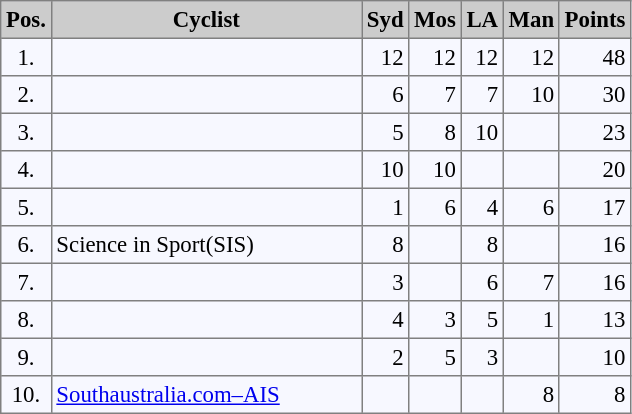<table bgcolor="#f7f8ff" cellpadding="3" cellspacing="0" border="1" style="font-size: 95%; border: gray solid 1px; border-collapse: collapse;">
<tr bgcolor="#CCCCCC">
<td align="center" width="10"><strong>Pos.</strong></td>
<td align="center" width="200"><strong>Cyclist</strong></td>
<td align="center" width="20"><strong>Syd</strong></td>
<td align="center" width="20"><strong>Mos</strong></td>
<td align="center" width="20"><strong>LA</strong></td>
<td align="center" width="20"><strong>Man</strong></td>
<td align="center" width="20"><strong>Points</strong></td>
</tr>
<tr align="left">
<td align="center">1.</td>
<td></td>
<td align="right">12</td>
<td align="right">12</td>
<td align="right">12</td>
<td align="right">12</td>
<td align="right">48</td>
</tr>
<tr align="left">
<td align="center">2.</td>
<td></td>
<td align="right">6</td>
<td align="right">7</td>
<td align="right">7</td>
<td align="right">10</td>
<td align="right">30</td>
</tr>
<tr align="left">
<td align="center">3.</td>
<td></td>
<td align="right">5</td>
<td align="right">8</td>
<td align="right">10</td>
<td align="right"></td>
<td align="right">23</td>
</tr>
<tr align="left">
<td align="center">4.</td>
<td></td>
<td align="right">10</td>
<td align="right">10</td>
<td align="right"></td>
<td align="right"></td>
<td align="right">20</td>
</tr>
<tr align="left">
<td align="center">5.</td>
<td></td>
<td align="right">1</td>
<td align="right">6</td>
<td align="right">4</td>
<td align="right">6</td>
<td align="right">17</td>
</tr>
<tr align="left">
<td align="center">6.</td>
<td>Science in Sport(SIS)</td>
<td align="right">8</td>
<td align="right"></td>
<td align="right">8</td>
<td align="right"></td>
<td align="right">16</td>
</tr>
<tr align="left">
<td align="center">7.</td>
<td></td>
<td align="right">3</td>
<td align="right"></td>
<td align="right">6</td>
<td align="right">7</td>
<td align="right">16</td>
</tr>
<tr align="left">
<td align="center">8.</td>
<td></td>
<td align="right">4</td>
<td align="right">3</td>
<td align="right">5</td>
<td align="right">1</td>
<td align="right">13</td>
</tr>
<tr align="left">
<td align="center">9.</td>
<td></td>
<td align="right">2</td>
<td align="right">5</td>
<td align="right">3</td>
<td align="right"></td>
<td align="right">10</td>
</tr>
<tr align="left">
<td align="center">10.</td>
<td><a href='#'>Southaustralia.com–AIS</a></td>
<td align="right"></td>
<td align="right"></td>
<td align="right"></td>
<td align="right">8</td>
<td align="right">8</td>
</tr>
</table>
